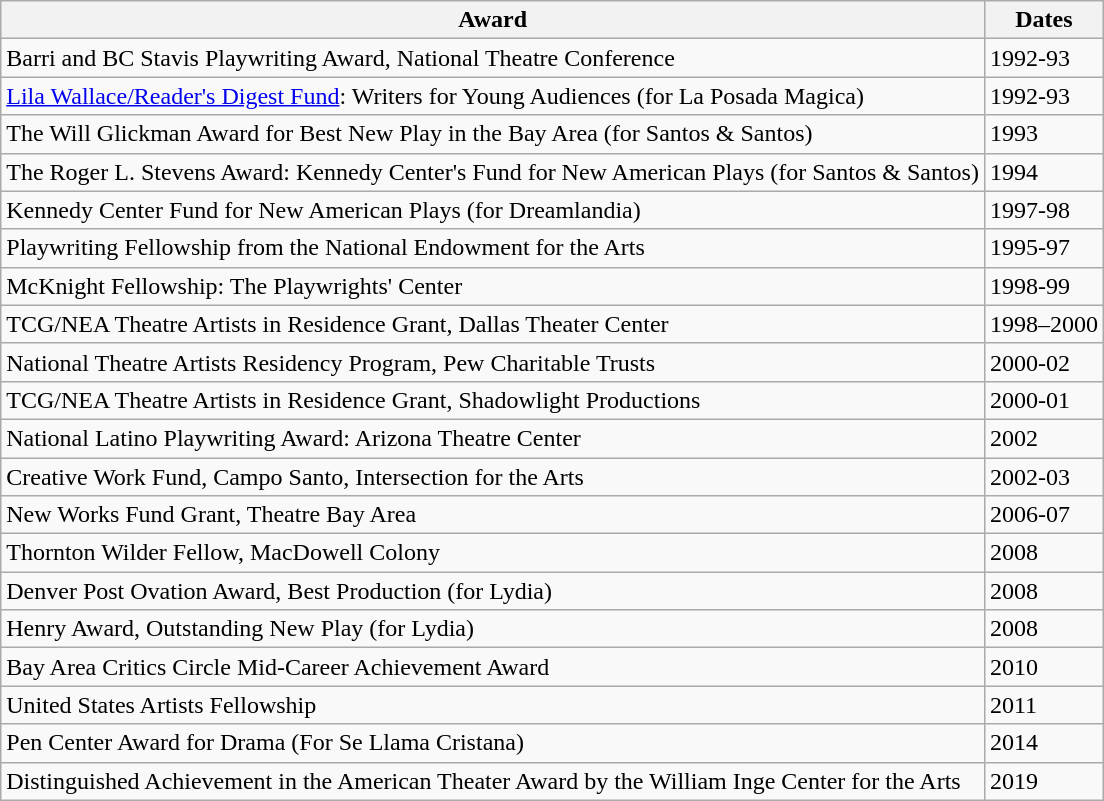<table class="wikitable">
<tr>
<th>Award</th>
<th>Dates</th>
</tr>
<tr>
<td>Barri and BC Stavis Playwriting Award, National Theatre Conference</td>
<td>1992-93</td>
</tr>
<tr>
<td><a href='#'>Lila Wallace/Reader's Digest Fund</a>: Writers for Young Audiences (for La Posada Magica)</td>
<td>1992-93</td>
</tr>
<tr>
<td>The Will Glickman Award for Best New Play in the Bay Area (for Santos & Santos)</td>
<td>1993</td>
</tr>
<tr>
<td>The Roger L. Stevens Award: Kennedy Center's Fund for New American Plays (for Santos & Santos)</td>
<td>1994</td>
</tr>
<tr>
<td>Kennedy Center Fund for New American Plays (for Dreamlandia)</td>
<td>1997-98</td>
</tr>
<tr>
<td>Playwriting Fellowship from the National Endowment for the Arts</td>
<td>1995-97</td>
</tr>
<tr>
<td>McKnight Fellowship: The Playwrights' Center</td>
<td>1998-99</td>
</tr>
<tr>
<td>TCG/NEA Theatre Artists in Residence Grant, Dallas Theater Center</td>
<td>1998–2000</td>
</tr>
<tr>
<td>National Theatre Artists Residency Program, Pew Charitable Trusts</td>
<td>2000-02</td>
</tr>
<tr>
<td>TCG/NEA Theatre Artists in Residence Grant, Shadowlight Productions</td>
<td>2000-01</td>
</tr>
<tr>
<td>National Latino Playwriting Award: Arizona Theatre Center</td>
<td>2002</td>
</tr>
<tr>
<td>Creative Work Fund, Campo Santo, Intersection for the Arts</td>
<td>2002-03</td>
</tr>
<tr>
<td>New Works Fund Grant, Theatre Bay Area</td>
<td>2006-07</td>
</tr>
<tr>
<td>Thornton Wilder Fellow, MacDowell Colony</td>
<td>2008</td>
</tr>
<tr>
<td>Denver Post Ovation Award, Best Production (for Lydia)</td>
<td>2008</td>
</tr>
<tr>
<td>Henry Award, Outstanding New Play (for Lydia)</td>
<td>2008</td>
</tr>
<tr>
<td>Bay Area Critics Circle Mid-Career Achievement Award</td>
<td>2010</td>
</tr>
<tr>
<td>United States Artists Fellowship</td>
<td>2011</td>
</tr>
<tr>
<td>Pen Center Award for Drama (For Se Llama Cristana)</td>
<td>2014</td>
</tr>
<tr>
<td>Distinguished Achievement in the American Theater Award by the William Inge Center for the Arts</td>
<td>2019</td>
</tr>
</table>
